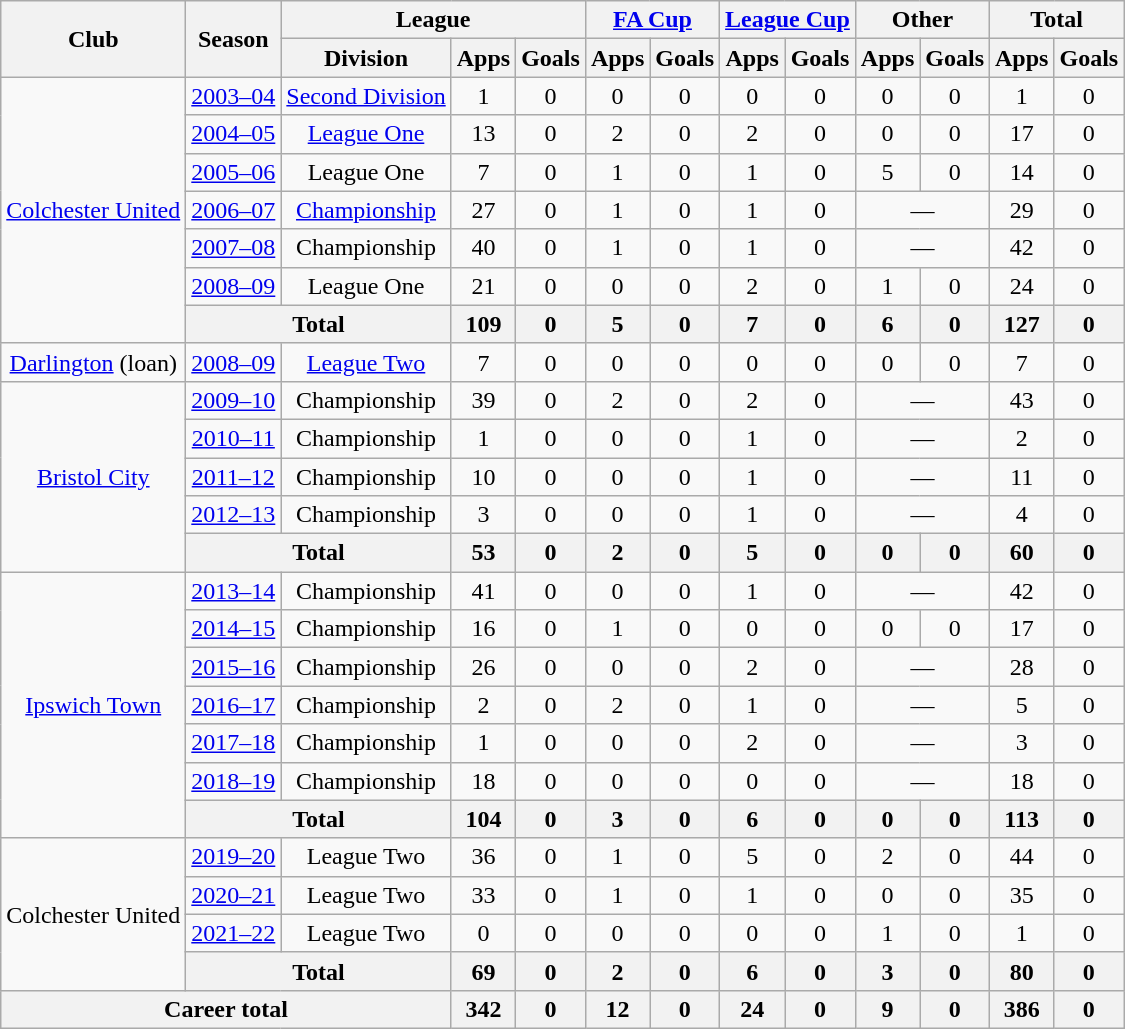<table class="wikitable" style="text-align: center;">
<tr>
<th rowspan="2">Club</th>
<th rowspan="2">Season</th>
<th colspan="3">League</th>
<th colspan="2"><a href='#'>FA Cup</a></th>
<th colspan="2"><a href='#'>League Cup</a></th>
<th colspan="2">Other</th>
<th colspan="2">Total</th>
</tr>
<tr>
<th>Division</th>
<th>Apps</th>
<th>Goals</th>
<th>Apps</th>
<th>Goals</th>
<th>Apps</th>
<th>Goals</th>
<th>Apps</th>
<th>Goals</th>
<th>Apps</th>
<th>Goals</th>
</tr>
<tr>
<td rowspan="7"><a href='#'>Colchester United</a></td>
<td><a href='#'>2003–04</a></td>
<td><a href='#'>Second Division</a></td>
<td>1</td>
<td>0</td>
<td>0</td>
<td>0</td>
<td>0</td>
<td>0</td>
<td>0</td>
<td>0</td>
<td>1</td>
<td>0</td>
</tr>
<tr>
<td><a href='#'>2004–05</a></td>
<td><a href='#'>League One</a></td>
<td>13</td>
<td>0</td>
<td>2</td>
<td>0</td>
<td>2</td>
<td>0</td>
<td>0</td>
<td>0</td>
<td>17</td>
<td>0</td>
</tr>
<tr>
<td><a href='#'>2005–06</a></td>
<td>League One</td>
<td>7</td>
<td>0</td>
<td>1</td>
<td>0</td>
<td>1</td>
<td>0</td>
<td>5</td>
<td>0</td>
<td>14</td>
<td>0</td>
</tr>
<tr>
<td><a href='#'>2006–07</a></td>
<td><a href='#'>Championship</a></td>
<td>27</td>
<td>0</td>
<td>1</td>
<td>0</td>
<td>1</td>
<td>0</td>
<td colspan="2">—</td>
<td>29</td>
<td>0</td>
</tr>
<tr>
<td><a href='#'>2007–08</a></td>
<td>Championship</td>
<td>40</td>
<td>0</td>
<td>1</td>
<td>0</td>
<td>1</td>
<td>0</td>
<td colspan="2">—</td>
<td>42</td>
<td>0</td>
</tr>
<tr>
<td><a href='#'>2008–09</a></td>
<td>League One</td>
<td>21</td>
<td>0</td>
<td>0</td>
<td>0</td>
<td>2</td>
<td>0</td>
<td>1</td>
<td>0</td>
<td>24</td>
<td>0</td>
</tr>
<tr>
<th colspan="2">Total</th>
<th>109</th>
<th>0</th>
<th>5</th>
<th>0</th>
<th>7</th>
<th>0</th>
<th>6</th>
<th>0</th>
<th>127</th>
<th>0</th>
</tr>
<tr>
<td rowspan="1"><a href='#'>Darlington</a> (loan)</td>
<td><a href='#'>2008–09</a></td>
<td><a href='#'>League Two</a></td>
<td>7</td>
<td>0</td>
<td>0</td>
<td>0</td>
<td>0</td>
<td>0</td>
<td>0</td>
<td>0</td>
<td>7</td>
<td>0</td>
</tr>
<tr>
<td rowspan="5"><a href='#'>Bristol City</a></td>
<td><a href='#'>2009–10</a></td>
<td>Championship</td>
<td>39</td>
<td>0</td>
<td>2</td>
<td>0</td>
<td>2</td>
<td>0</td>
<td colspan="2">—</td>
<td>43</td>
<td>0</td>
</tr>
<tr>
<td><a href='#'>2010–11</a></td>
<td>Championship</td>
<td>1</td>
<td>0</td>
<td>0</td>
<td>0</td>
<td>1</td>
<td>0</td>
<td colspan="2">—</td>
<td>2</td>
<td>0</td>
</tr>
<tr>
<td><a href='#'>2011–12</a></td>
<td>Championship</td>
<td>10</td>
<td>0</td>
<td>0</td>
<td>0</td>
<td>1</td>
<td>0</td>
<td colspan="2">—</td>
<td>11</td>
<td>0</td>
</tr>
<tr>
<td><a href='#'>2012–13</a></td>
<td>Championship</td>
<td>3</td>
<td>0</td>
<td>0</td>
<td>0</td>
<td>1</td>
<td>0</td>
<td colspan="2">—</td>
<td>4</td>
<td>0</td>
</tr>
<tr>
<th colspan="2">Total</th>
<th>53</th>
<th>0</th>
<th>2</th>
<th>0</th>
<th>5</th>
<th>0</th>
<th>0</th>
<th>0</th>
<th>60</th>
<th>0</th>
</tr>
<tr>
<td rowspan="7"><a href='#'>Ipswich Town</a></td>
<td><a href='#'>2013–14</a></td>
<td>Championship</td>
<td>41</td>
<td>0</td>
<td>0</td>
<td>0</td>
<td>1</td>
<td>0</td>
<td colspan="2">—</td>
<td>42</td>
<td>0</td>
</tr>
<tr>
<td><a href='#'>2014–15</a></td>
<td>Championship</td>
<td>16</td>
<td>0</td>
<td>1</td>
<td>0</td>
<td>0</td>
<td>0</td>
<td>0</td>
<td>0</td>
<td>17</td>
<td>0</td>
</tr>
<tr>
<td><a href='#'>2015–16</a></td>
<td>Championship</td>
<td>26</td>
<td>0</td>
<td>0</td>
<td>0</td>
<td>2</td>
<td>0</td>
<td colspan="2">—</td>
<td>28</td>
<td>0</td>
</tr>
<tr>
<td><a href='#'>2016–17</a></td>
<td>Championship</td>
<td>2</td>
<td>0</td>
<td>2</td>
<td>0</td>
<td>1</td>
<td>0</td>
<td colspan="2">—</td>
<td>5</td>
<td>0</td>
</tr>
<tr>
<td><a href='#'>2017–18</a></td>
<td>Championship</td>
<td>1</td>
<td>0</td>
<td>0</td>
<td>0</td>
<td>2</td>
<td>0</td>
<td colspan="2">—</td>
<td>3</td>
<td>0</td>
</tr>
<tr>
<td><a href='#'>2018–19</a></td>
<td>Championship</td>
<td>18</td>
<td>0</td>
<td>0</td>
<td>0</td>
<td>0</td>
<td>0</td>
<td colspan="2">—</td>
<td>18</td>
<td>0</td>
</tr>
<tr>
<th colspan="2">Total</th>
<th>104</th>
<th>0</th>
<th>3</th>
<th>0</th>
<th>6</th>
<th>0</th>
<th>0</th>
<th>0</th>
<th>113</th>
<th>0</th>
</tr>
<tr>
<td rowspan=4>Colchester United</td>
<td><a href='#'>2019–20</a></td>
<td>League Two</td>
<td>36</td>
<td>0</td>
<td>1</td>
<td>0</td>
<td>5</td>
<td>0</td>
<td>2</td>
<td>0</td>
<td>44</td>
<td>0</td>
</tr>
<tr>
<td><a href='#'>2020–21</a></td>
<td>League Two</td>
<td>33</td>
<td>0</td>
<td>1</td>
<td>0</td>
<td>1</td>
<td>0</td>
<td>0</td>
<td>0</td>
<td>35</td>
<td>0</td>
</tr>
<tr>
<td><a href='#'>2021–22</a></td>
<td>League Two</td>
<td>0</td>
<td>0</td>
<td>0</td>
<td>0</td>
<td>0</td>
<td>0</td>
<td>1</td>
<td>0</td>
<td>1</td>
<td>0</td>
</tr>
<tr>
<th colspan="2">Total</th>
<th>69</th>
<th>0</th>
<th>2</th>
<th>0</th>
<th>6</th>
<th>0</th>
<th>3</th>
<th>0</th>
<th>80</th>
<th>0</th>
</tr>
<tr>
<th colspan="3">Career total</th>
<th>342</th>
<th>0</th>
<th>12</th>
<th>0</th>
<th>24</th>
<th>0</th>
<th>9</th>
<th>0</th>
<th>386</th>
<th>0</th>
</tr>
</table>
